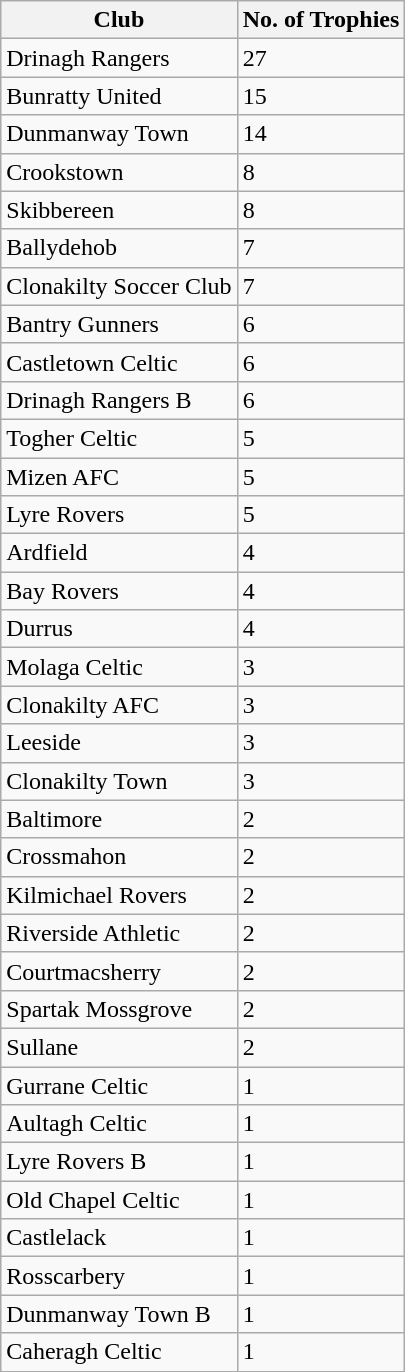<table class="wikitable collapsible">
<tr>
<th>Club</th>
<th>No. of Trophies</th>
</tr>
<tr 15B.C>
<td>Drinagh Rangers</td>
<td>27</td>
</tr>
<tr>
<td>Bunratty United</td>
<td>15</td>
</tr>
<tr>
<td>Dunmanway Town</td>
<td>14</td>
</tr>
<tr>
<td>Crookstown</td>
<td>8</td>
</tr>
<tr>
<td>Skibbereen</td>
<td>8</td>
</tr>
<tr>
<td>Ballydehob</td>
<td>7</td>
</tr>
<tr>
<td>Clonakilty Soccer Club</td>
<td>7</td>
</tr>
<tr>
<td>Bantry Gunners</td>
<td>6</td>
</tr>
<tr>
<td>Castletown Celtic</td>
<td>6</td>
</tr>
<tr>
<td>Drinagh Rangers B</td>
<td>6</td>
</tr>
<tr>
<td>Togher Celtic</td>
<td>5</td>
</tr>
<tr>
<td>Mizen AFC</td>
<td>5</td>
</tr>
<tr>
<td>Lyre Rovers</td>
<td>5</td>
</tr>
<tr>
<td>Ardfield</td>
<td>4</td>
</tr>
<tr>
<td>Bay Rovers</td>
<td>4</td>
</tr>
<tr>
<td>Durrus</td>
<td>4</td>
</tr>
<tr>
<td>Molaga Celtic</td>
<td>3</td>
</tr>
<tr>
<td>Clonakilty AFC</td>
<td>3</td>
</tr>
<tr>
<td>Leeside</td>
<td>3</td>
</tr>
<tr>
<td>Clonakilty Town</td>
<td>3</td>
</tr>
<tr>
<td>Baltimore</td>
<td>2</td>
</tr>
<tr>
<td>Crossmahon</td>
<td>2</td>
</tr>
<tr>
<td>Kilmichael Rovers</td>
<td>2</td>
</tr>
<tr>
<td>Riverside Athletic</td>
<td>2</td>
</tr>
<tr>
<td>Courtmacsherry</td>
<td>2</td>
</tr>
<tr>
<td>Spartak Mossgrove</td>
<td>2</td>
</tr>
<tr>
<td>Sullane</td>
<td>2</td>
</tr>
<tr>
<td>Gurrane Celtic</td>
<td>1</td>
</tr>
<tr>
<td>Aultagh Celtic</td>
<td>1</td>
</tr>
<tr>
<td>Lyre Rovers B</td>
<td>1</td>
</tr>
<tr>
<td>Old Chapel Celtic</td>
<td>1</td>
</tr>
<tr>
<td>Castlelack</td>
<td>1</td>
</tr>
<tr>
<td>Rosscarbery</td>
<td>1</td>
</tr>
<tr>
<td>Dunmanway Town B</td>
<td>1</td>
</tr>
<tr>
<td>Caheragh Celtic</td>
<td>1</td>
</tr>
</table>
